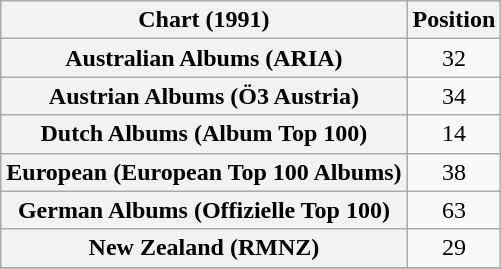<table class="wikitable sortable plainrowheaders" style="text-align:center">
<tr>
<th scope="col">Chart (1991)</th>
<th scope="col">Position</th>
</tr>
<tr>
<th scope="row">Australian Albums (ARIA)</th>
<td>32</td>
</tr>
<tr>
<th scope="row">Austrian Albums (Ö3 Austria)</th>
<td>34</td>
</tr>
<tr>
<th scope="row">Dutch Albums (Album Top 100)</th>
<td>14</td>
</tr>
<tr>
<th scope="row">European (European Top 100 Albums)</th>
<td>38</td>
</tr>
<tr>
<th scope="row">German Albums (Offizielle Top 100)</th>
<td>63</td>
</tr>
<tr>
<th scope="row">New Zealand (RMNZ)</th>
<td>29</td>
</tr>
<tr>
</tr>
</table>
